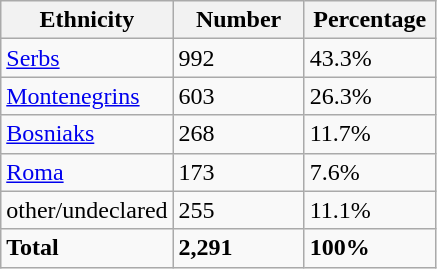<table class="wikitable">
<tr>
<th width="100px">Ethnicity</th>
<th width="80px">Number</th>
<th width="80px">Percentage</th>
</tr>
<tr>
<td><a href='#'>Serbs</a></td>
<td>992</td>
<td>43.3%</td>
</tr>
<tr>
<td><a href='#'>Montenegrins</a></td>
<td>603</td>
<td>26.3%</td>
</tr>
<tr>
<td><a href='#'>Bosniaks</a></td>
<td>268</td>
<td>11.7%</td>
</tr>
<tr>
<td><a href='#'>Roma</a></td>
<td>173</td>
<td>7.6%</td>
</tr>
<tr>
<td>other/undeclared</td>
<td>255</td>
<td>11.1%</td>
</tr>
<tr>
<td><strong>Total</strong></td>
<td><strong>2,291</strong></td>
<td><strong>100%</strong></td>
</tr>
</table>
